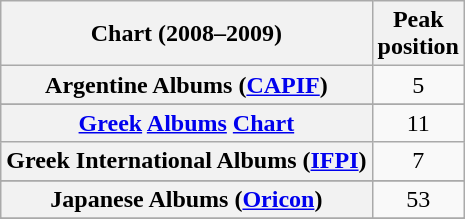<table class="wikitable sortable plainrowheaders" style="text-align:center;">
<tr>
<th scope="col">Chart (2008–2009)</th>
<th scope="col">Peak<br>position</th>
</tr>
<tr>
<th scope="row">Argentine Albums (<a href='#'>CAPIF</a>)</th>
<td>5</td>
</tr>
<tr>
</tr>
<tr>
</tr>
<tr>
</tr>
<tr>
</tr>
<tr>
</tr>
<tr>
</tr>
<tr>
</tr>
<tr>
</tr>
<tr>
</tr>
<tr>
</tr>
<tr>
</tr>
<tr>
<th scope="row"><a href='#'>Greek</a> <a href='#'>Albums</a> <a href='#'>Chart</a></th>
<td>11</td>
</tr>
<tr>
<th scope="row">Greek International Albums (<a href='#'>IFPI</a>)</th>
<td>7</td>
</tr>
<tr>
</tr>
<tr>
</tr>
<tr>
</tr>
<tr>
<th scope="row">Japanese Albums (<a href='#'>Oricon</a>)</th>
<td>53</td>
</tr>
<tr>
</tr>
<tr>
</tr>
<tr>
</tr>
<tr>
</tr>
<tr>
</tr>
<tr>
</tr>
<tr>
</tr>
<tr>
</tr>
<tr>
</tr>
<tr>
</tr>
<tr>
</tr>
<tr>
</tr>
<tr>
</tr>
</table>
